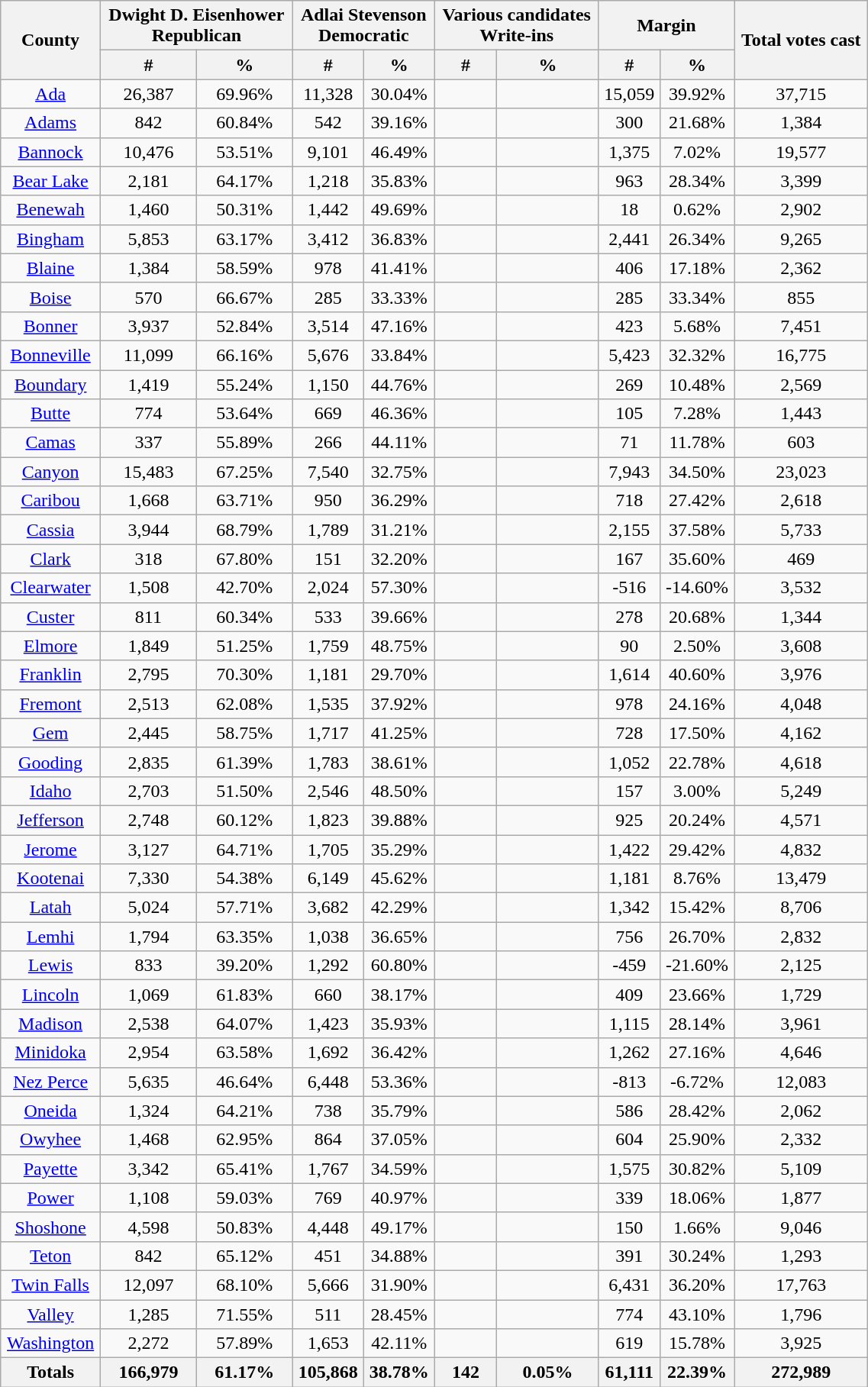<table width="60%"  class="wikitable sortable" style="text-align:center">
<tr style="text-align:center;">
<th style="text-align:center;" rowspan="2">County</th>
<th style="text-align:center;" colspan="2">Dwight D. Eisenhower<br>Republican</th>
<th style="text-align:center;" colspan="2">Adlai Stevenson<br>Democratic</th>
<th style="text-align:center;" colspan="2">Various candidates<br>Write-ins</th>
<th style="text-align:center;" colspan="2">Margin</th>
<th style="text-align:center;" rowspan="2">Total votes cast</th>
</tr>
<tr>
<th style="text-align:center;" data-sort-type="number">#</th>
<th style="text-align:center;" data-sort-type="number">%</th>
<th style="text-align:center;" data-sort-type="number">#</th>
<th style="text-align:center;" data-sort-type="number">%</th>
<th style="text-align:center;" data-sort-type="number">#</th>
<th style="text-align:center;" data-sort-type="number">%</th>
<th style="text-align:center;" data-sort-type="number">#</th>
<th style="text-align:center;" data-sort-type="number">%</th>
</tr>
<tr style="text-align:center;">
<td><a href='#'>Ada</a></td>
<td>26,387</td>
<td>69.96%</td>
<td>11,328</td>
<td>30.04%</td>
<td></td>
<td></td>
<td>15,059</td>
<td>39.92%</td>
<td>37,715</td>
</tr>
<tr style="text-align:center;">
<td><a href='#'>Adams</a></td>
<td>842</td>
<td>60.84%</td>
<td>542</td>
<td>39.16%</td>
<td></td>
<td></td>
<td>300</td>
<td>21.68%</td>
<td>1,384</td>
</tr>
<tr style="text-align:center;">
<td><a href='#'>Bannock</a></td>
<td>10,476</td>
<td>53.51%</td>
<td>9,101</td>
<td>46.49%</td>
<td></td>
<td></td>
<td>1,375</td>
<td>7.02%</td>
<td>19,577</td>
</tr>
<tr style="text-align:center;">
<td><a href='#'>Bear Lake</a></td>
<td>2,181</td>
<td>64.17%</td>
<td>1,218</td>
<td>35.83%</td>
<td></td>
<td></td>
<td>963</td>
<td>28.34%</td>
<td>3,399</td>
</tr>
<tr style="text-align:center;">
<td><a href='#'>Benewah</a></td>
<td>1,460</td>
<td>50.31%</td>
<td>1,442</td>
<td>49.69%</td>
<td></td>
<td></td>
<td>18</td>
<td>0.62%</td>
<td>2,902</td>
</tr>
<tr style="text-align:center;">
<td><a href='#'>Bingham</a></td>
<td>5,853</td>
<td>63.17%</td>
<td>3,412</td>
<td>36.83%</td>
<td></td>
<td></td>
<td>2,441</td>
<td>26.34%</td>
<td>9,265</td>
</tr>
<tr style="text-align:center;">
<td><a href='#'>Blaine</a></td>
<td>1,384</td>
<td>58.59%</td>
<td>978</td>
<td>41.41%</td>
<td></td>
<td></td>
<td>406</td>
<td>17.18%</td>
<td>2,362</td>
</tr>
<tr style="text-align:center;">
<td><a href='#'>Boise</a></td>
<td>570</td>
<td>66.67%</td>
<td>285</td>
<td>33.33%</td>
<td></td>
<td></td>
<td>285</td>
<td>33.34%</td>
<td>855</td>
</tr>
<tr style="text-align:center;">
<td><a href='#'>Bonner</a></td>
<td>3,937</td>
<td>52.84%</td>
<td>3,514</td>
<td>47.16%</td>
<td></td>
<td></td>
<td>423</td>
<td>5.68%</td>
<td>7,451</td>
</tr>
<tr style="text-align:center;">
<td><a href='#'>Bonneville</a></td>
<td>11,099</td>
<td>66.16%</td>
<td>5,676</td>
<td>33.84%</td>
<td></td>
<td></td>
<td>5,423</td>
<td>32.32%</td>
<td>16,775</td>
</tr>
<tr style="text-align:center;">
<td><a href='#'>Boundary</a></td>
<td>1,419</td>
<td>55.24%</td>
<td>1,150</td>
<td>44.76%</td>
<td></td>
<td></td>
<td>269</td>
<td>10.48%</td>
<td>2,569</td>
</tr>
<tr style="text-align:center;">
<td><a href='#'>Butte</a></td>
<td>774</td>
<td>53.64%</td>
<td>669</td>
<td>46.36%</td>
<td></td>
<td></td>
<td>105</td>
<td>7.28%</td>
<td>1,443</td>
</tr>
<tr style="text-align:center;">
<td><a href='#'>Camas</a></td>
<td>337</td>
<td>55.89%</td>
<td>266</td>
<td>44.11%</td>
<td></td>
<td></td>
<td>71</td>
<td>11.78%</td>
<td>603</td>
</tr>
<tr style="text-align:center;">
<td><a href='#'>Canyon</a></td>
<td>15,483</td>
<td>67.25%</td>
<td>7,540</td>
<td>32.75%</td>
<td></td>
<td></td>
<td>7,943</td>
<td>34.50%</td>
<td>23,023</td>
</tr>
<tr style="text-align:center;">
<td><a href='#'>Caribou</a></td>
<td>1,668</td>
<td>63.71%</td>
<td>950</td>
<td>36.29%</td>
<td></td>
<td></td>
<td>718</td>
<td>27.42%</td>
<td>2,618</td>
</tr>
<tr style="text-align:center;">
<td><a href='#'>Cassia</a></td>
<td>3,944</td>
<td>68.79%</td>
<td>1,789</td>
<td>31.21%</td>
<td></td>
<td></td>
<td>2,155</td>
<td>37.58%</td>
<td>5,733</td>
</tr>
<tr style="text-align:center;">
<td><a href='#'>Clark</a></td>
<td>318</td>
<td>67.80%</td>
<td>151</td>
<td>32.20%</td>
<td></td>
<td></td>
<td>167</td>
<td>35.60%</td>
<td>469</td>
</tr>
<tr style="text-align:center;">
<td><a href='#'>Clearwater</a></td>
<td>1,508</td>
<td>42.70%</td>
<td>2,024</td>
<td>57.30%</td>
<td></td>
<td></td>
<td>-516</td>
<td>-14.60%</td>
<td>3,532</td>
</tr>
<tr style="text-align:center;">
<td><a href='#'>Custer</a></td>
<td>811</td>
<td>60.34%</td>
<td>533</td>
<td>39.66%</td>
<td></td>
<td></td>
<td>278</td>
<td>20.68%</td>
<td>1,344</td>
</tr>
<tr style="text-align:center;">
<td><a href='#'>Elmore</a></td>
<td>1,849</td>
<td>51.25%</td>
<td>1,759</td>
<td>48.75%</td>
<td></td>
<td></td>
<td>90</td>
<td>2.50%</td>
<td>3,608</td>
</tr>
<tr style="text-align:center;">
<td><a href='#'>Franklin</a></td>
<td>2,795</td>
<td>70.30%</td>
<td>1,181</td>
<td>29.70%</td>
<td></td>
<td></td>
<td>1,614</td>
<td>40.60%</td>
<td>3,976</td>
</tr>
<tr style="text-align:center;">
<td><a href='#'>Fremont</a></td>
<td>2,513</td>
<td>62.08%</td>
<td>1,535</td>
<td>37.92%</td>
<td></td>
<td></td>
<td>978</td>
<td>24.16%</td>
<td>4,048</td>
</tr>
<tr style="text-align:center;">
<td><a href='#'>Gem</a></td>
<td>2,445</td>
<td>58.75%</td>
<td>1,717</td>
<td>41.25%</td>
<td></td>
<td></td>
<td>728</td>
<td>17.50%</td>
<td>4,162</td>
</tr>
<tr style="text-align:center;">
<td><a href='#'>Gooding</a></td>
<td>2,835</td>
<td>61.39%</td>
<td>1,783</td>
<td>38.61%</td>
<td></td>
<td></td>
<td>1,052</td>
<td>22.78%</td>
<td>4,618</td>
</tr>
<tr style="text-align:center;">
<td><a href='#'>Idaho</a></td>
<td>2,703</td>
<td>51.50%</td>
<td>2,546</td>
<td>48.50%</td>
<td></td>
<td></td>
<td>157</td>
<td>3.00%</td>
<td>5,249</td>
</tr>
<tr style="text-align:center;">
<td><a href='#'>Jefferson</a></td>
<td>2,748</td>
<td>60.12%</td>
<td>1,823</td>
<td>39.88%</td>
<td></td>
<td></td>
<td>925</td>
<td>20.24%</td>
<td>4,571</td>
</tr>
<tr style="text-align:center;">
<td><a href='#'>Jerome</a></td>
<td>3,127</td>
<td>64.71%</td>
<td>1,705</td>
<td>35.29%</td>
<td></td>
<td></td>
<td>1,422</td>
<td>29.42%</td>
<td>4,832</td>
</tr>
<tr style="text-align:center;">
<td><a href='#'>Kootenai</a></td>
<td>7,330</td>
<td>54.38%</td>
<td>6,149</td>
<td>45.62%</td>
<td></td>
<td></td>
<td>1,181</td>
<td>8.76%</td>
<td>13,479</td>
</tr>
<tr style="text-align:center;">
<td><a href='#'>Latah</a></td>
<td>5,024</td>
<td>57.71%</td>
<td>3,682</td>
<td>42.29%</td>
<td></td>
<td></td>
<td>1,342</td>
<td>15.42%</td>
<td>8,706</td>
</tr>
<tr style="text-align:center;">
<td><a href='#'>Lemhi</a></td>
<td>1,794</td>
<td>63.35%</td>
<td>1,038</td>
<td>36.65%</td>
<td></td>
<td></td>
<td>756</td>
<td>26.70%</td>
<td>2,832</td>
</tr>
<tr style="text-align:center;">
<td><a href='#'>Lewis</a></td>
<td>833</td>
<td>39.20%</td>
<td>1,292</td>
<td>60.80%</td>
<td></td>
<td></td>
<td>-459</td>
<td>-21.60%</td>
<td>2,125</td>
</tr>
<tr style="text-align:center;">
<td><a href='#'>Lincoln</a></td>
<td>1,069</td>
<td>61.83%</td>
<td>660</td>
<td>38.17%</td>
<td></td>
<td></td>
<td>409</td>
<td>23.66%</td>
<td>1,729</td>
</tr>
<tr style="text-align:center;">
<td><a href='#'>Madison</a></td>
<td>2,538</td>
<td>64.07%</td>
<td>1,423</td>
<td>35.93%</td>
<td></td>
<td></td>
<td>1,115</td>
<td>28.14%</td>
<td>3,961</td>
</tr>
<tr style="text-align:center;">
<td><a href='#'>Minidoka</a></td>
<td>2,954</td>
<td>63.58%</td>
<td>1,692</td>
<td>36.42%</td>
<td></td>
<td></td>
<td>1,262</td>
<td>27.16%</td>
<td>4,646</td>
</tr>
<tr style="text-align:center;">
<td><a href='#'>Nez Perce</a></td>
<td>5,635</td>
<td>46.64%</td>
<td>6,448</td>
<td>53.36%</td>
<td></td>
<td></td>
<td>-813</td>
<td>-6.72%</td>
<td>12,083</td>
</tr>
<tr style="text-align:center;">
<td><a href='#'>Oneida</a></td>
<td>1,324</td>
<td>64.21%</td>
<td>738</td>
<td>35.79%</td>
<td></td>
<td></td>
<td>586</td>
<td>28.42%</td>
<td>2,062</td>
</tr>
<tr style="text-align:center;">
<td><a href='#'>Owyhee</a></td>
<td>1,468</td>
<td>62.95%</td>
<td>864</td>
<td>37.05%</td>
<td></td>
<td></td>
<td>604</td>
<td>25.90%</td>
<td>2,332</td>
</tr>
<tr style="text-align:center;">
<td><a href='#'>Payette</a></td>
<td>3,342</td>
<td>65.41%</td>
<td>1,767</td>
<td>34.59%</td>
<td></td>
<td></td>
<td>1,575</td>
<td>30.82%</td>
<td>5,109</td>
</tr>
<tr style="text-align:center;">
<td><a href='#'>Power</a></td>
<td>1,108</td>
<td>59.03%</td>
<td>769</td>
<td>40.97%</td>
<td></td>
<td></td>
<td>339</td>
<td>18.06%</td>
<td>1,877</td>
</tr>
<tr style="text-align:center;">
<td><a href='#'>Shoshone</a></td>
<td>4,598</td>
<td>50.83%</td>
<td>4,448</td>
<td>49.17%</td>
<td></td>
<td></td>
<td>150</td>
<td>1.66%</td>
<td>9,046</td>
</tr>
<tr style="text-align:center;">
<td><a href='#'>Teton</a></td>
<td>842</td>
<td>65.12%</td>
<td>451</td>
<td>34.88%</td>
<td></td>
<td></td>
<td>391</td>
<td>30.24%</td>
<td>1,293</td>
</tr>
<tr style="text-align:center;">
<td><a href='#'>Twin Falls</a></td>
<td>12,097</td>
<td>68.10%</td>
<td>5,666</td>
<td>31.90%</td>
<td></td>
<td></td>
<td>6,431</td>
<td>36.20%</td>
<td>17,763</td>
</tr>
<tr style="text-align:center;">
<td><a href='#'>Valley</a></td>
<td>1,285</td>
<td>71.55%</td>
<td>511</td>
<td>28.45%</td>
<td></td>
<td></td>
<td>774</td>
<td>43.10%</td>
<td>1,796</td>
</tr>
<tr style="text-align:center;">
<td><a href='#'>Washington</a></td>
<td>2,272</td>
<td>57.89%</td>
<td>1,653</td>
<td>42.11%</td>
<td></td>
<td></td>
<td>619</td>
<td>15.78%</td>
<td>3,925</td>
</tr>
<tr style="text-align:center;">
<th>Totals</th>
<th>166,979</th>
<th>61.17%</th>
<th>105,868</th>
<th>38.78%</th>
<th>142</th>
<th>0.05%</th>
<th>61,111</th>
<th>22.39%</th>
<th>272,989</th>
</tr>
</table>
